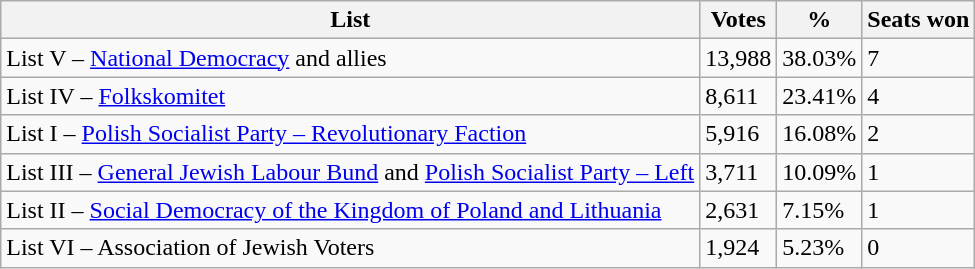<table class="wikitable">
<tr>
<th>List</th>
<th>Votes</th>
<th>%</th>
<th>Seats won</th>
</tr>
<tr>
<td>List V – <a href='#'>National Democracy</a> and allies</td>
<td>13,988</td>
<td>38.03%</td>
<td>7</td>
</tr>
<tr>
<td>List IV – <a href='#'>Folkskomitet</a></td>
<td>8,611</td>
<td>23.41%</td>
<td>4</td>
</tr>
<tr>
<td>List I – <a href='#'>Polish Socialist Party – Revolutionary Faction</a></td>
<td>5,916</td>
<td>16.08%</td>
<td>2</td>
</tr>
<tr>
<td>List III – <a href='#'>General Jewish Labour Bund</a> and <a href='#'>Polish Socialist Party – Left</a></td>
<td>3,711</td>
<td>10.09%</td>
<td>1</td>
</tr>
<tr>
<td>List II – <a href='#'>Social Democracy of the Kingdom of Poland and Lithuania</a></td>
<td>2,631</td>
<td>7.15%</td>
<td>1</td>
</tr>
<tr>
<td>List VI – Association of Jewish Voters</td>
<td>1,924</td>
<td>5.23%</td>
<td>0</td>
</tr>
</table>
